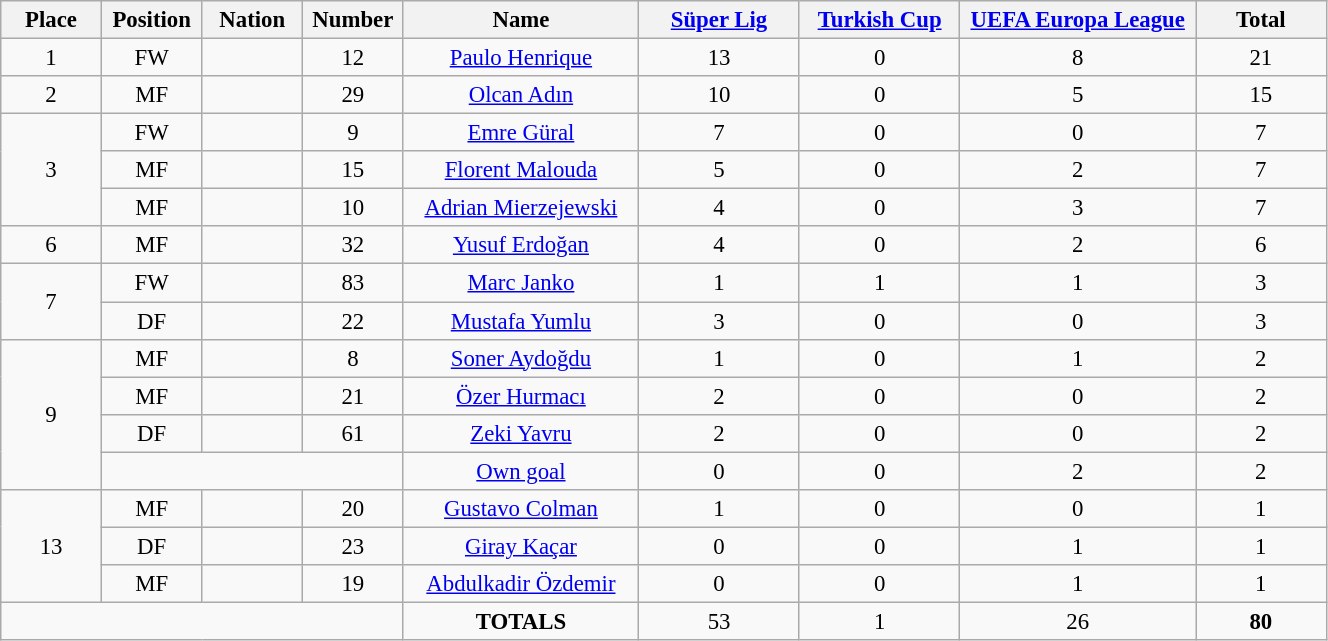<table class="wikitable" style="font-size: 95%; text-align: center;">
<tr>
<th width=60>Place</th>
<th width=60>Position</th>
<th width=60>Nation</th>
<th width=60>Number</th>
<th width=150>Name</th>
<th width=100><a href='#'>Süper Lig</a></th>
<th width=100><a href='#'>Turkish Cup</a></th>
<th width=150><a href='#'>UEFA Europa League</a></th>
<th width=80>Total</th>
</tr>
<tr>
<td>1</td>
<td>FW</td>
<td></td>
<td>12</td>
<td><a href='#'>Paulo Henrique</a></td>
<td>13</td>
<td>0</td>
<td>8</td>
<td>21</td>
</tr>
<tr>
<td>2</td>
<td>MF</td>
<td></td>
<td>29</td>
<td><a href='#'>Olcan Adın</a></td>
<td>10</td>
<td>0</td>
<td>5</td>
<td>15</td>
</tr>
<tr>
<td rowspan="3">3</td>
<td>FW</td>
<td></td>
<td>9</td>
<td><a href='#'>Emre Güral</a></td>
<td>7</td>
<td>0</td>
<td>0</td>
<td>7</td>
</tr>
<tr>
<td>MF</td>
<td></td>
<td>15</td>
<td><a href='#'>Florent Malouda</a></td>
<td>5</td>
<td>0</td>
<td>2</td>
<td>7</td>
</tr>
<tr>
<td>MF</td>
<td></td>
<td>10</td>
<td><a href='#'>Adrian Mierzejewski</a></td>
<td>4</td>
<td>0</td>
<td>3</td>
<td>7</td>
</tr>
<tr>
<td>6</td>
<td>MF</td>
<td></td>
<td>32</td>
<td><a href='#'>Yusuf Erdoğan</a></td>
<td>4</td>
<td>0</td>
<td>2</td>
<td>6</td>
</tr>
<tr>
<td rowspan="2">7</td>
<td>FW</td>
<td></td>
<td>83</td>
<td><a href='#'>Marc Janko</a></td>
<td>1</td>
<td>1</td>
<td>1</td>
<td>3</td>
</tr>
<tr>
<td>DF</td>
<td></td>
<td>22</td>
<td><a href='#'>Mustafa Yumlu</a></td>
<td>3</td>
<td>0</td>
<td>0</td>
<td>3</td>
</tr>
<tr>
<td rowspan="4">9</td>
<td>MF</td>
<td></td>
<td>8</td>
<td><a href='#'>Soner Aydoğdu</a></td>
<td>1</td>
<td>0</td>
<td>1</td>
<td>2</td>
</tr>
<tr>
<td>MF</td>
<td></td>
<td>21</td>
<td><a href='#'>Özer Hurmacı</a></td>
<td>2</td>
<td>0</td>
<td>0</td>
<td>2</td>
</tr>
<tr>
<td>DF</td>
<td></td>
<td>61</td>
<td><a href='#'>Zeki Yavru</a></td>
<td>2</td>
<td>0</td>
<td>0</td>
<td>2</td>
</tr>
<tr>
<td colspan="3"></td>
<td><a href='#'>Own goal</a></td>
<td>0</td>
<td>0</td>
<td>2</td>
<td>2</td>
</tr>
<tr>
<td rowspan="3">13</td>
<td>MF</td>
<td></td>
<td>20</td>
<td><a href='#'>Gustavo Colman</a></td>
<td>1</td>
<td>0</td>
<td>0</td>
<td>1</td>
</tr>
<tr>
<td>DF</td>
<td></td>
<td>23</td>
<td><a href='#'>Giray Kaçar</a></td>
<td>0</td>
<td>0</td>
<td>1</td>
<td>1</td>
</tr>
<tr>
<td>MF</td>
<td></td>
<td>19</td>
<td><a href='#'>Abdulkadir Özdemir</a></td>
<td>0</td>
<td>0</td>
<td>1</td>
<td>1</td>
</tr>
<tr>
<td colspan="4"></td>
<td><strong>TOTALS</strong></td>
<td>53</td>
<td>1</td>
<td>26</td>
<td><strong>80</strong></td>
</tr>
</table>
